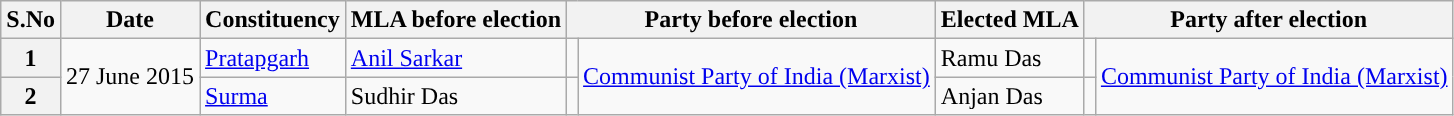<table class="wikitable sortable">
<tr>
<th>S.No</th>
<th>Date</th>
<th>Constituency</th>
<th>MLA before election</th>
<th colspan="2">Party before election</th>
<th>Elected MLA</th>
<th colspan="2">Party after election</th>
</tr>
<tr>
<th>1</th>
<td rowspan="2">27 June 2015</td>
<td><a href='#'>Pratapgarh</a></td>
<td><a href='#'>Anil Sarkar</a></td>
<td></td>
<td rowspan="2"><a href='#'>Communist Party of India (Marxist)</a></td>
<td>Ramu Das</td>
<td></td>
<td rowspan="2"><a href='#'>Communist Party of India (Marxist)</a></td>
</tr>
<tr>
<th>2</th>
<td><a href='#'>Surma</a></td>
<td>Sudhir Das</td>
<td></td>
<td>Anjan Das</td>
<td></td>
</tr>
</table>
